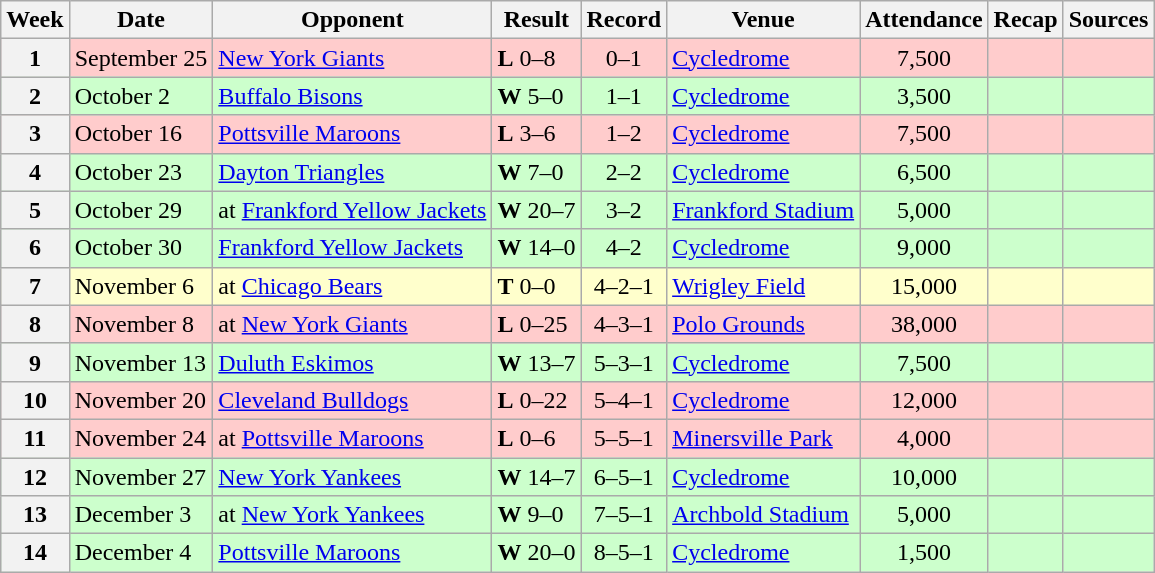<table class="wikitable">
<tr>
<th>Week</th>
<th>Date</th>
<th>Opponent</th>
<th>Result</th>
<th>Record</th>
<th>Venue</th>
<th>Attendance</th>
<th>Recap</th>
<th>Sources</th>
</tr>
<tr style="background:#fcc">
<th>1</th>
<td>September 25</td>
<td><a href='#'>New York Giants</a></td>
<td><strong>L</strong> 0–8</td>
<td style="text-align:center;">0–1</td>
<td><a href='#'>Cycledrome</a></td>
<td style="text-align:center;">7,500</td>
<td></td>
<td></td>
</tr>
<tr style="background:#cfc">
<th>2</th>
<td>October 2</td>
<td><a href='#'>Buffalo Bisons</a></td>
<td><strong>W</strong> 5–0</td>
<td style="text-align:center;">1–1</td>
<td><a href='#'>Cycledrome</a></td>
<td style="text-align:center;">3,500</td>
<td></td>
<td></td>
</tr>
<tr style="background:#fcc">
<th>3</th>
<td>October 16</td>
<td><a href='#'>Pottsville Maroons</a></td>
<td><strong>L</strong> 3–6</td>
<td style="text-align:center;">1–2</td>
<td><a href='#'>Cycledrome</a></td>
<td style="text-align:center;">7,500</td>
<td></td>
<td></td>
</tr>
<tr style="background:#cfc">
<th>4</th>
<td>October 23</td>
<td><a href='#'>Dayton Triangles</a></td>
<td><strong>W</strong> 7–0</td>
<td style="text-align:center;">2–2</td>
<td><a href='#'>Cycledrome</a></td>
<td style="text-align:center;">6,500</td>
<td></td>
<td></td>
</tr>
<tr style="background:#cfc">
<th>5</th>
<td>October 29</td>
<td>at <a href='#'>Frankford Yellow Jackets</a></td>
<td><strong>W</strong> 20–7</td>
<td style="text-align:center;">3–2</td>
<td><a href='#'>Frankford Stadium</a></td>
<td style="text-align:center;">5,000</td>
<td></td>
<td></td>
</tr>
<tr style="background:#cfc">
<th>6</th>
<td>October 30</td>
<td><a href='#'>Frankford Yellow Jackets</a></td>
<td><strong>W</strong> 14–0</td>
<td style="text-align:center;">4–2</td>
<td><a href='#'>Cycledrome</a></td>
<td style="text-align:center;">9,000</td>
<td></td>
<td></td>
</tr>
<tr style="background:#ffc">
<th>7</th>
<td>November 6</td>
<td>at <a href='#'>Chicago Bears</a></td>
<td><strong>T</strong> 0–0</td>
<td style="text-align:center;">4–2–1</td>
<td><a href='#'>Wrigley Field</a></td>
<td style="text-align:center;">15,000</td>
<td></td>
<td></td>
</tr>
<tr style="background:#fcc">
<th>8</th>
<td>November 8</td>
<td>at <a href='#'>New York Giants</a></td>
<td><strong>L</strong> 0–25</td>
<td style="text-align:center;">4–3–1</td>
<td><a href='#'>Polo Grounds</a></td>
<td style="text-align:center;">38,000</td>
<td></td>
<td></td>
</tr>
<tr style="background:#cfc">
<th>9</th>
<td>November 13</td>
<td><a href='#'>Duluth Eskimos</a></td>
<td><strong>W</strong> 13–7</td>
<td style="text-align:center;">5–3–1</td>
<td><a href='#'>Cycledrome</a></td>
<td style="text-align:center;">7,500</td>
<td></td>
<td></td>
</tr>
<tr style="background:#fcc">
<th>10</th>
<td>November 20</td>
<td><a href='#'>Cleveland Bulldogs</a></td>
<td><strong>L</strong> 0–22</td>
<td style="text-align:center;">5–4–1</td>
<td><a href='#'>Cycledrome</a></td>
<td style="text-align:center;">12,000</td>
<td></td>
<td></td>
</tr>
<tr style="background:#fcc">
<th>11</th>
<td>November 24</td>
<td>at <a href='#'>Pottsville Maroons</a></td>
<td><strong>L</strong> 0–6</td>
<td style="text-align:center;">5–5–1</td>
<td><a href='#'>Minersville Park</a></td>
<td style="text-align:center;">4,000</td>
<td></td>
<td></td>
</tr>
<tr style="background:#cfc">
<th>12</th>
<td>November 27</td>
<td><a href='#'>New York Yankees</a></td>
<td><strong>W</strong> 14–7</td>
<td style="text-align:center;">6–5–1</td>
<td><a href='#'>Cycledrome</a></td>
<td style="text-align:center;">10,000</td>
<td></td>
<td></td>
</tr>
<tr style="background:#cfc">
<th>13</th>
<td>December 3</td>
<td>at <a href='#'>New York Yankees</a></td>
<td><strong>W</strong> 9–0</td>
<td style="text-align:center;">7–5–1</td>
<td><a href='#'>Archbold Stadium</a></td>
<td style="text-align:center;">5,000</td>
<td></td>
<td></td>
</tr>
<tr style="background:#cfc">
<th>14</th>
<td>December 4</td>
<td><a href='#'>Pottsville Maroons</a></td>
<td><strong>W</strong> 20–0</td>
<td style="text-align:center;">8–5–1</td>
<td><a href='#'>Cycledrome</a></td>
<td style="text-align:center;">1,500</td>
<td></td>
<td></td>
</tr>
</table>
